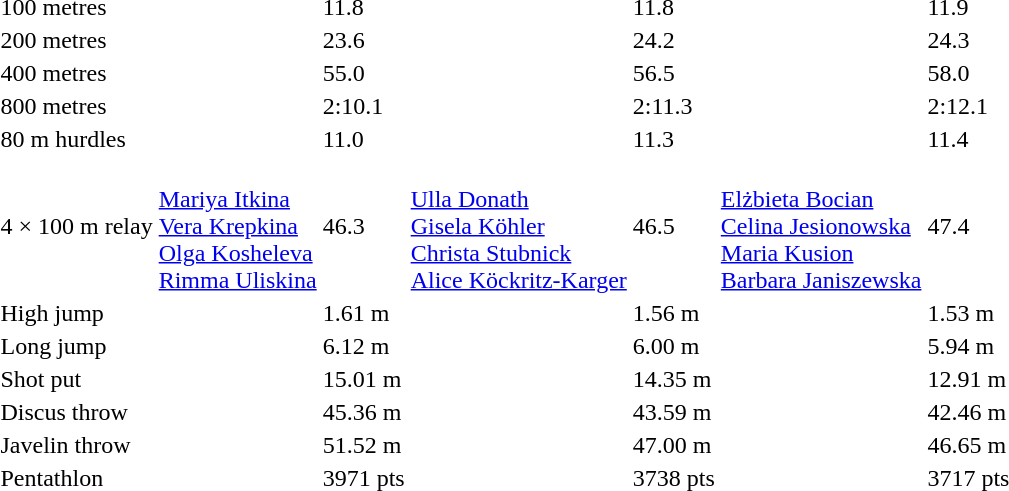<table>
<tr>
<td>100 metres</td>
<td></td>
<td>11.8</td>
<td></td>
<td>11.8</td>
<td></td>
<td>11.9</td>
</tr>
<tr>
<td>200 metres</td>
<td></td>
<td>23.6</td>
<td></td>
<td>24.2</td>
<td></td>
<td>24.3</td>
</tr>
<tr>
<td>400 metres</td>
<td></td>
<td>55.0</td>
<td></td>
<td>56.5</td>
<td></td>
<td>58.0</td>
</tr>
<tr>
<td>800 metres</td>
<td></td>
<td>2:10.1</td>
<td></td>
<td>2:11.3</td>
<td></td>
<td>2:12.1</td>
</tr>
<tr>
<td>80 m hurdles</td>
<td></td>
<td>11.0</td>
<td></td>
<td>11.3</td>
<td></td>
<td>11.4</td>
</tr>
<tr>
<td>4 × 100 m relay</td>
<td><br><a href='#'>Mariya Itkina</a><br><a href='#'>Vera Krepkina</a><br><a href='#'>Olga Kosheleva</a><br><a href='#'>Rimma Uliskina</a></td>
<td>46.3</td>
<td><br><a href='#'>Ulla Donath</a><br><a href='#'>Gisela Köhler</a><br><a href='#'>Christa Stubnick</a><br><a href='#'>Alice Köckritz-Karger</a></td>
<td>46.5</td>
<td><br><a href='#'>Elżbieta Bocian</a><br><a href='#'>Celina Jesionowska</a><br><a href='#'>Maria Kusion</a><br><a href='#'>Barbara Janiszewska</a></td>
<td>47.4</td>
</tr>
<tr>
<td>High jump</td>
<td></td>
<td>1.61 m</td>
<td></td>
<td>1.56 m</td>
<td></td>
<td>1.53 m</td>
</tr>
<tr>
<td>Long jump</td>
<td></td>
<td>6.12 m</td>
<td></td>
<td>6.00 m</td>
<td></td>
<td>5.94 m</td>
</tr>
<tr>
<td>Shot put</td>
<td></td>
<td>15.01 m</td>
<td></td>
<td>14.35 m</td>
<td></td>
<td>12.91 m</td>
</tr>
<tr>
<td>Discus throw</td>
<td></td>
<td>45.36 m</td>
<td></td>
<td>43.59 m</td>
<td></td>
<td>42.46 m</td>
</tr>
<tr>
<td>Javelin throw</td>
<td></td>
<td>51.52 m</td>
<td></td>
<td>47.00 m</td>
<td></td>
<td>46.65 m</td>
</tr>
<tr>
<td>Pentathlon</td>
<td></td>
<td>3971 pts</td>
<td></td>
<td>3738 pts</td>
<td></td>
<td>3717 pts</td>
</tr>
</table>
